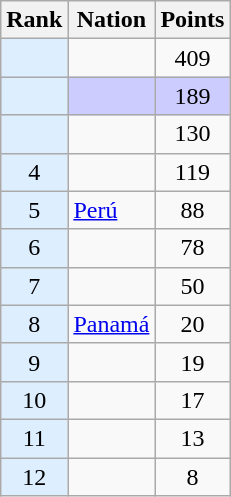<table class="wikitable sortable" style="text-align:center">
<tr>
<th>Rank</th>
<th>Nation</th>
<th>Points</th>
</tr>
<tr>
<td bgcolor = DDEEFF></td>
<td align=left></td>
<td>409</td>
</tr>
<tr style="background-color:#ccccff">
<td bgcolor = DDEEFF></td>
<td align=left></td>
<td>189</td>
</tr>
<tr>
<td bgcolor = DDEEFF></td>
<td align=left></td>
<td>130</td>
</tr>
<tr>
<td bgcolor = DDEEFF>4</td>
<td align=left></td>
<td>119</td>
</tr>
<tr>
<td bgcolor = DDEEFF>5</td>
<td align=left> <a href='#'>Perú</a></td>
<td>88</td>
</tr>
<tr>
<td bgcolor = DDEEFF>6</td>
<td align=left></td>
<td>78</td>
</tr>
<tr>
<td bgcolor = DDEEFF>7</td>
<td align=left></td>
<td>50</td>
</tr>
<tr>
<td bgcolor = DDEEFF>8</td>
<td align=left> <a href='#'>Panamá</a></td>
<td>20</td>
</tr>
<tr>
<td bgcolor = DDEEFF>9</td>
<td align=left></td>
<td>19</td>
</tr>
<tr>
<td bgcolor = DDEEFF>10</td>
<td align=left></td>
<td>17</td>
</tr>
<tr>
<td bgcolor = DDEEFF>11</td>
<td align=left></td>
<td>13</td>
</tr>
<tr>
<td bgcolor = DDEEFF>12</td>
<td align=left></td>
<td>8</td>
</tr>
</table>
